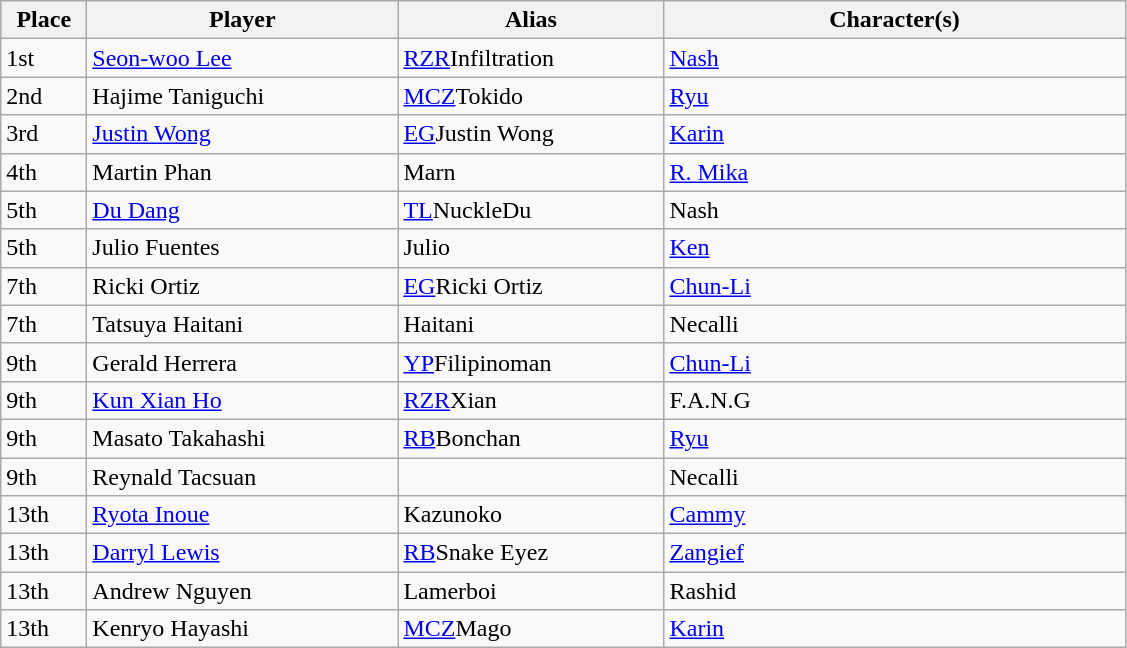<table class="wikitable">
<tr>
<th style="width:50px;">Place</th>
<th style="width:200px;">Player</th>
<th style="width:170px;">Alias</th>
<th style="width:300px;">Character(s)</th>
</tr>
<tr>
<td>1st</td>
<td> <a href='#'>Seon-woo Lee</a></td>
<td><a href='#'>RZR</a>Infiltration</td>
<td><a href='#'>Nash</a></td>
</tr>
<tr>
<td>2nd</td>
<td> Hajime Taniguchi</td>
<td><a href='#'>MCZ</a>Tokido</td>
<td><a href='#'>Ryu</a></td>
</tr>
<tr>
<td>3rd</td>
<td> <a href='#'>Justin Wong</a></td>
<td><a href='#'>EG</a>Justin Wong</td>
<td><a href='#'>Karin</a></td>
</tr>
<tr>
<td>4th</td>
<td> Martin Phan</td>
<td>Marn</td>
<td><a href='#'>R. Mika</a></td>
</tr>
<tr>
<td>5th</td>
<td> <a href='#'>Du Dang</a></td>
<td><a href='#'>TL</a>NuckleDu</td>
<td>Nash</td>
</tr>
<tr>
<td>5th</td>
<td> Julio Fuentes</td>
<td>Julio</td>
<td><a href='#'>Ken</a></td>
</tr>
<tr>
<td>7th</td>
<td> Ricki Ortiz</td>
<td><a href='#'>EG</a>Ricki Ortiz</td>
<td><a href='#'>Chun-Li</a></td>
</tr>
<tr>
<td>7th</td>
<td> Tatsuya Haitani</td>
<td>Haitani</td>
<td>Necalli</td>
</tr>
<tr>
<td>9th</td>
<td> Gerald Herrera</td>
<td><a href='#'>YP</a>Filipinoman</td>
<td><a href='#'>Chun-Li</a></td>
</tr>
<tr>
<td>9th</td>
<td> <a href='#'>Kun Xian Ho</a></td>
<td><a href='#'>RZR</a>Xian</td>
<td>F.A.N.G</td>
</tr>
<tr>
<td>9th</td>
<td> Masato Takahashi</td>
<td><a href='#'>RB</a>Bonchan</td>
<td><a href='#'>Ryu</a></td>
</tr>
<tr>
<td>9th</td>
<td> Reynald Tacsuan</td>
<td></td>
<td>Necalli</td>
</tr>
<tr>
<td>13th</td>
<td> <a href='#'>Ryota Inoue</a></td>
<td>Kazunoko</td>
<td><a href='#'>Cammy</a></td>
</tr>
<tr>
<td>13th</td>
<td> <a href='#'>Darryl Lewis</a></td>
<td><a href='#'>RB</a>Snake Eyez</td>
<td><a href='#'>Zangief</a></td>
</tr>
<tr>
<td>13th</td>
<td> Andrew Nguyen</td>
<td>Lamerboi</td>
<td>Rashid</td>
</tr>
<tr>
<td>13th</td>
<td> Kenryo Hayashi</td>
<td><a href='#'>MCZ</a>Mago</td>
<td><a href='#'>Karin</a></td>
</tr>
</table>
